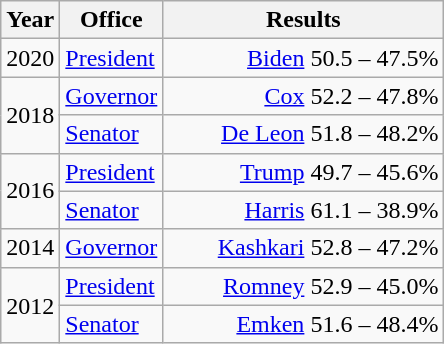<table class=wikitable>
<tr>
<th width="30">Year</th>
<th width="60">Office</th>
<th width="180">Results</th>
</tr>
<tr>
<td>2020</td>
<td><a href='#'>President</a></td>
<td align="right" ><a href='#'>Biden</a> 50.5 – 47.5%</td>
</tr>
<tr>
<td rowspan="2">2018</td>
<td><a href='#'>Governor</a></td>
<td align="right" ><a href='#'>Cox</a> 52.2 – 47.8%</td>
</tr>
<tr>
<td><a href='#'>Senator</a></td>
<td align="right" ><a href='#'>De Leon</a> 51.8 – 48.2%</td>
</tr>
<tr>
<td rowspan="2">2016</td>
<td><a href='#'>President</a></td>
<td align="right" ><a href='#'>Trump</a> 49.7 – 45.6%</td>
</tr>
<tr>
<td><a href='#'>Senator</a></td>
<td align="right" ><a href='#'>Harris</a> 61.1 – 38.9%</td>
</tr>
<tr>
<td>2014</td>
<td><a href='#'>Governor</a></td>
<td align="right" ><a href='#'>Kashkari</a> 52.8 – 47.2%</td>
</tr>
<tr>
<td rowspan="2">2012</td>
<td><a href='#'>President</a></td>
<td align="right" ><a href='#'>Romney</a> 52.9 – 45.0%</td>
</tr>
<tr>
<td><a href='#'>Senator</a></td>
<td align="right" ><a href='#'>Emken</a> 51.6 – 48.4%</td>
</tr>
</table>
